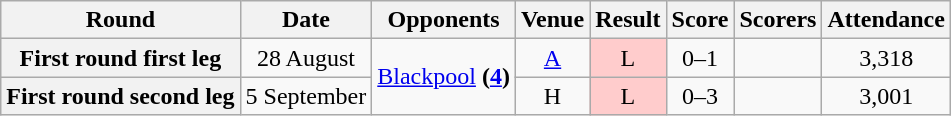<table class="wikitable" style="text-align:center">
<tr>
<th>Round</th>
<th>Date</th>
<th>Opponents</th>
<th>Venue</th>
<th>Result</th>
<th>Score</th>
<th>Scorers</th>
<th>Attendance</th>
</tr>
<tr>
<th>First round first leg</th>
<td>28 August</td>
<td rowspan=2><a href='#'>Blackpool</a> <strong>(<a href='#'>4</a>)</strong></td>
<td><a href='#'>A</a></td>
<td style="background-color:#FFCCCC">L</td>
<td>0–1</td>
<td align="left"></td>
<td>3,318</td>
</tr>
<tr>
<th>First round second leg</th>
<td>5 September</td>
<td>H</td>
<td style="background-color:#FFCCCC">L</td>
<td>0–3</td>
<td align="left"></td>
<td>3,001</td>
</tr>
</table>
